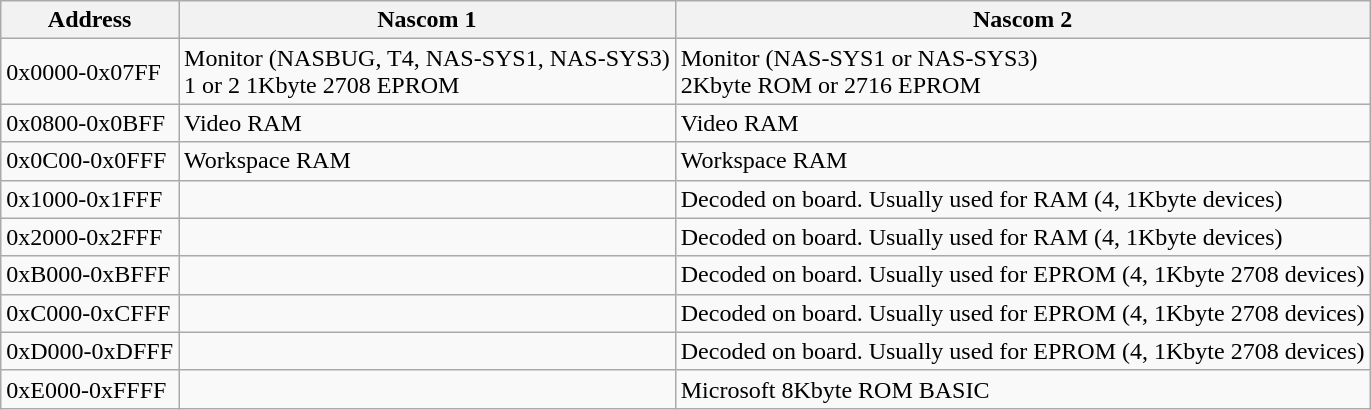<table class="wikitable">
<tr>
<th>Address</th>
<th>Nascom 1</th>
<th>Nascom 2</th>
</tr>
<tr>
<td>0x0000-0x07FF</td>
<td>Monitor (NASBUG, T4, NAS-SYS1, NAS-SYS3)<br>1 or 2 1Kbyte 2708 EPROM</td>
<td>Monitor (NAS-SYS1 or NAS-SYS3)<br>2Kbyte ROM or 2716 EPROM</td>
</tr>
<tr>
<td>0x0800-0x0BFF</td>
<td>Video RAM</td>
<td>Video RAM</td>
</tr>
<tr>
<td>0x0C00-0x0FFF</td>
<td>Workspace RAM</td>
<td>Workspace RAM</td>
</tr>
<tr>
<td>0x1000-0x1FFF</td>
<td></td>
<td>Decoded on board. Usually used for RAM (4, 1Kbyte devices)</td>
</tr>
<tr>
<td>0x2000-0x2FFF</td>
<td></td>
<td>Decoded on board. Usually used for RAM (4, 1Kbyte devices)</td>
</tr>
<tr>
<td>0xB000-0xBFFF</td>
<td></td>
<td>Decoded on board. Usually used for EPROM (4, 1Kbyte 2708 devices)</td>
</tr>
<tr>
<td>0xC000-0xCFFF</td>
<td></td>
<td>Decoded on board. Usually used for EPROM (4, 1Kbyte 2708 devices)</td>
</tr>
<tr>
<td>0xD000-0xDFFF</td>
<td></td>
<td>Decoded on board. Usually used for EPROM (4, 1Kbyte 2708 devices)</td>
</tr>
<tr>
<td>0xE000-0xFFFF</td>
<td></td>
<td>Microsoft 8Kbyte ROM BASIC</td>
</tr>
</table>
